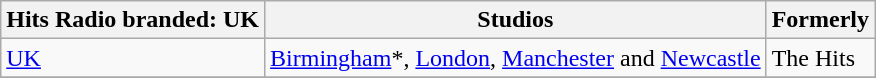<table class="wikitable sortable">
<tr>
<th>Hits Radio branded: UK</th>
<th>Studios</th>
<th>Formerly</th>
</tr>
<tr>
<td><a href='#'>UK</a></td>
<td><a href='#'>Birmingham</a>*, <a href='#'>London</a>, <a href='#'>Manchester</a> and <a href='#'>Newcastle</a></td>
<td>The Hits</td>
</tr>
<tr>
</tr>
</table>
